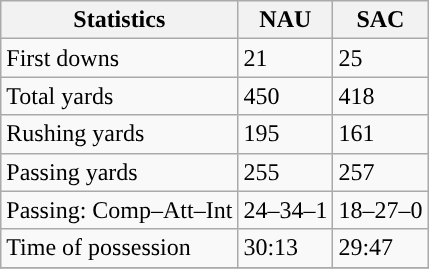<table class="wikitable" style="float: left;">
<tr>
<th>Statistics</th>
<th>NAU</th>
<th>SAC</th>
</tr>
<tr>
<td>First downs</td>
<td>21</td>
<td>25</td>
</tr>
<tr>
<td>Total yards</td>
<td>450</td>
<td>418</td>
</tr>
<tr>
<td>Rushing yards</td>
<td>195</td>
<td>161</td>
</tr>
<tr>
<td>Passing yards</td>
<td>255</td>
<td>257</td>
</tr>
<tr>
<td>Passing: Comp–Att–Int</td>
<td>24–34–1</td>
<td>18–27–0</td>
</tr>
<tr>
<td>Time of possession</td>
<td>30:13</td>
<td>29:47</td>
</tr>
<tr>
</tr>
</table>
